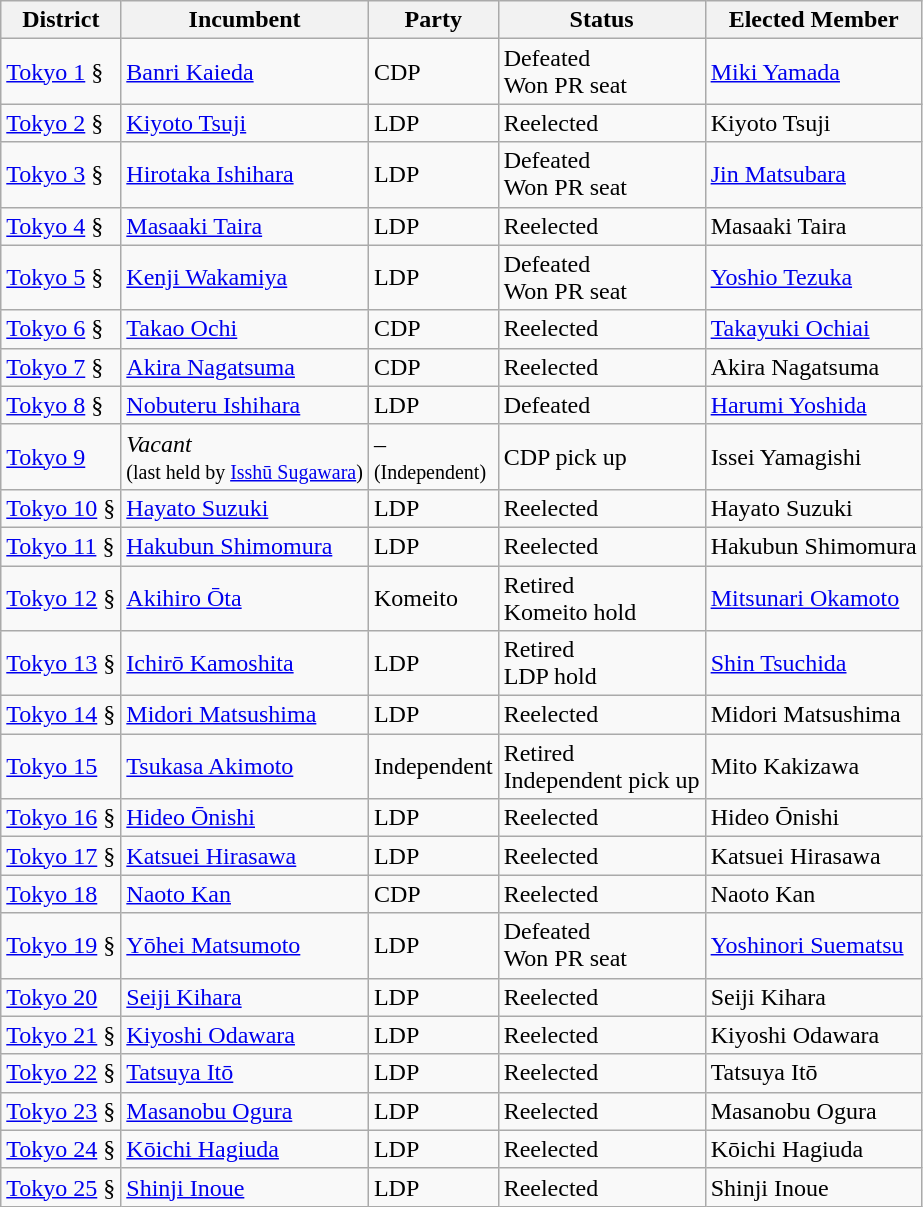<table class="wikitable">
<tr>
<th>District</th>
<th>Incumbent</th>
<th>Party</th>
<th>Status</th>
<th>Elected Member</th>
</tr>
<tr>
<td><a href='#'>Tokyo 1</a> §</td>
<td><a href='#'>Banri Kaieda</a></td>
<td>CDP</td>
<td>Defeated<br>Won PR seat</td>
<td><a href='#'>Miki Yamada</a></td>
</tr>
<tr>
<td><a href='#'>Tokyo 2</a> §</td>
<td><a href='#'>Kiyoto Tsuji</a></td>
<td>LDP</td>
<td>Reelected</td>
<td>Kiyoto Tsuji</td>
</tr>
<tr>
<td><a href='#'>Tokyo 3</a> §</td>
<td><a href='#'>Hirotaka Ishihara</a></td>
<td>LDP</td>
<td>Defeated<br>Won PR seat</td>
<td><a href='#'>Jin Matsubara</a></td>
</tr>
<tr>
<td><a href='#'>Tokyo 4</a> §</td>
<td><a href='#'>Masaaki Taira</a></td>
<td>LDP</td>
<td>Reelected</td>
<td>Masaaki Taira</td>
</tr>
<tr>
<td><a href='#'>Tokyo 5</a> §</td>
<td><a href='#'>Kenji Wakamiya</a></td>
<td>LDP</td>
<td>Defeated<br>Won PR seat</td>
<td><a href='#'>Yoshio Tezuka</a></td>
</tr>
<tr>
<td><a href='#'>Tokyo 6</a> §</td>
<td><a href='#'>Takao Ochi</a></td>
<td>CDP</td>
<td>Reelected</td>
<td><a href='#'>Takayuki Ochiai</a></td>
</tr>
<tr>
<td><a href='#'>Tokyo 7</a> §</td>
<td><a href='#'>Akira Nagatsuma</a></td>
<td>CDP</td>
<td>Reelected</td>
<td>Akira Nagatsuma</td>
</tr>
<tr>
<td><a href='#'>Tokyo 8</a> §</td>
<td><a href='#'>Nobuteru Ishihara</a></td>
<td>LDP</td>
<td>Defeated</td>
<td><a href='#'>Harumi Yoshida</a></td>
</tr>
<tr>
<td><a href='#'>Tokyo 9</a></td>
<td><em>Vacant</em><br><small>(last held by <a href='#'>Isshū Sugawara</a>)</small></td>
<td>–<br><small>(Independent)</small></td>
<td>CDP pick up</td>
<td>Issei Yamagishi</td>
</tr>
<tr>
<td><a href='#'>Tokyo 10</a> §</td>
<td><a href='#'>Hayato Suzuki</a></td>
<td>LDP</td>
<td>Reelected</td>
<td>Hayato Suzuki</td>
</tr>
<tr>
<td><a href='#'>Tokyo 11</a> §</td>
<td><a href='#'>Hakubun Shimomura</a></td>
<td>LDP</td>
<td>Reelected</td>
<td>Hakubun Shimomura</td>
</tr>
<tr>
<td><a href='#'>Tokyo 12</a> §</td>
<td><a href='#'>Akihiro Ōta</a></td>
<td>Komeito</td>
<td>Retired<br>Komeito hold</td>
<td><a href='#'>Mitsunari Okamoto</a></td>
</tr>
<tr>
<td><a href='#'>Tokyo 13</a> §</td>
<td><a href='#'>Ichirō Kamoshita</a></td>
<td>LDP</td>
<td>Retired<br>LDP hold</td>
<td><a href='#'>Shin Tsuchida</a></td>
</tr>
<tr>
<td><a href='#'>Tokyo 14</a> §</td>
<td><a href='#'>Midori Matsushima</a></td>
<td>LDP</td>
<td>Reelected</td>
<td>Midori Matsushima</td>
</tr>
<tr>
<td><a href='#'>Tokyo 15</a></td>
<td><a href='#'>Tsukasa Akimoto</a></td>
<td>Independent</td>
<td>Retired<br>Independent pick up</td>
<td>Mito Kakizawa</td>
</tr>
<tr>
<td><a href='#'>Tokyo 16</a> §</td>
<td><a href='#'>Hideo Ōnishi</a></td>
<td>LDP</td>
<td>Reelected</td>
<td>Hideo Ōnishi</td>
</tr>
<tr>
<td><a href='#'>Tokyo 17</a> §</td>
<td><a href='#'>Katsuei Hirasawa</a></td>
<td>LDP</td>
<td>Reelected</td>
<td>Katsuei Hirasawa</td>
</tr>
<tr>
<td><a href='#'>Tokyo 18</a></td>
<td><a href='#'>Naoto Kan</a></td>
<td>CDP</td>
<td>Reelected</td>
<td>Naoto Kan</td>
</tr>
<tr>
<td><a href='#'>Tokyo 19</a> §</td>
<td><a href='#'>Yōhei Matsumoto</a></td>
<td>LDP</td>
<td>Defeated<br>Won PR seat</td>
<td><a href='#'>Yoshinori Suematsu</a></td>
</tr>
<tr>
<td><a href='#'>Tokyo 20</a></td>
<td><a href='#'>Seiji Kihara</a></td>
<td>LDP</td>
<td>Reelected</td>
<td>Seiji Kihara</td>
</tr>
<tr>
<td><a href='#'>Tokyo 21</a> §</td>
<td><a href='#'>Kiyoshi Odawara</a></td>
<td>LDP</td>
<td>Reelected</td>
<td>Kiyoshi Odawara</td>
</tr>
<tr>
<td><a href='#'>Tokyo 22</a> §</td>
<td><a href='#'>Tatsuya Itō</a></td>
<td>LDP</td>
<td>Reelected</td>
<td>Tatsuya Itō</td>
</tr>
<tr>
<td><a href='#'>Tokyo 23</a> §</td>
<td><a href='#'>Masanobu Ogura</a></td>
<td>LDP</td>
<td>Reelected</td>
<td>Masanobu Ogura</td>
</tr>
<tr>
<td><a href='#'>Tokyo 24</a> §</td>
<td><a href='#'>Kōichi Hagiuda</a></td>
<td>LDP</td>
<td>Reelected</td>
<td>Kōichi Hagiuda</td>
</tr>
<tr>
<td><a href='#'>Tokyo 25</a> §</td>
<td><a href='#'>Shinji Inoue</a></td>
<td>LDP</td>
<td>Reelected</td>
<td>Shinji Inoue</td>
</tr>
</table>
